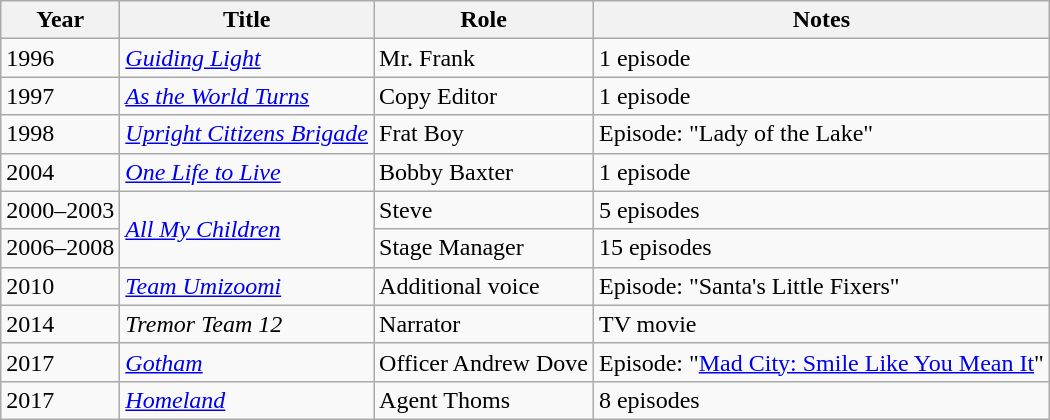<table class="wikitable sortable">
<tr>
<th>Year</th>
<th>Title</th>
<th>Role</th>
<th>Notes</th>
</tr>
<tr>
<td>1996</td>
<td><em><a href='#'>Guiding Light</a></em></td>
<td>Mr. Frank</td>
<td>1 episode</td>
</tr>
<tr>
<td>1997</td>
<td><em><a href='#'>As the World Turns</a></em></td>
<td>Copy Editor</td>
<td>1 episode</td>
</tr>
<tr>
<td>1998</td>
<td><em><a href='#'>Upright Citizens Brigade</a></em></td>
<td>Frat Boy</td>
<td>Episode: "Lady of the Lake"</td>
</tr>
<tr>
<td>2004</td>
<td><em><a href='#'>One Life to Live</a></em></td>
<td>Bobby Baxter</td>
<td>1 episode</td>
</tr>
<tr>
<td>2000–2003</td>
<td rowspan="2"><em><a href='#'>All My Children</a></em></td>
<td>Steve</td>
<td>5 episodes</td>
</tr>
<tr>
<td>2006–2008</td>
<td>Stage Manager</td>
<td>15 episodes</td>
</tr>
<tr>
<td>2010</td>
<td><em><a href='#'>Team Umizoomi</a></em></td>
<td>Additional voice</td>
<td>Episode: "Santa's Little Fixers"</td>
</tr>
<tr>
<td>2014</td>
<td><em>Tremor Team 12</em></td>
<td>Narrator</td>
<td>TV movie</td>
</tr>
<tr>
<td>2017</td>
<td><em><a href='#'>Gotham</a></em></td>
<td>Officer Andrew Dove</td>
<td>Episode: "<a href='#'>Mad City: Smile Like You Mean It</a>"</td>
</tr>
<tr>
<td>2017</td>
<td><em><a href='#'>Homeland</a></em></td>
<td>Agent Thoms</td>
<td>8 episodes</td>
</tr>
</table>
